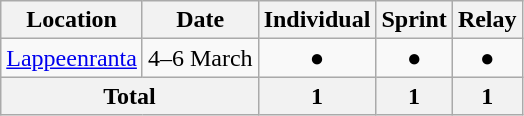<table class="wikitable" border="1">
<tr>
<th>Location</th>
<th>Date</th>
<th>Individual</th>
<th>Sprint</th>
<th>Relay</th>
</tr>
<tr align=center>
<td align=left> <a href='#'>Lappeenranta</a></td>
<td align=left>4–6 March</td>
<td>●</td>
<td>●</td>
<td>●</td>
</tr>
<tr align=center>
<th colspan="2">Total</th>
<th>1</th>
<th>1</th>
<th>1</th>
</tr>
</table>
